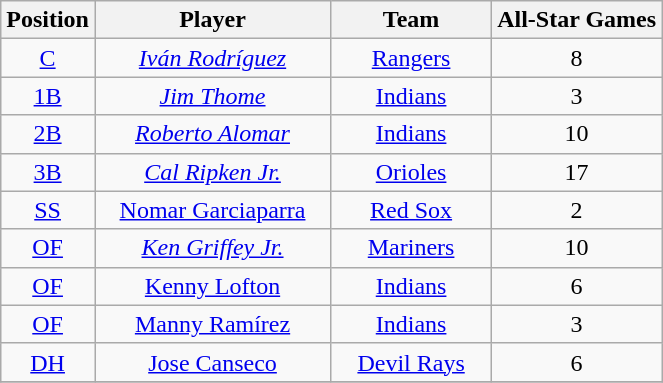<table class="wikitable" style="font-size: 100%; text-align:center;">
<tr>
<th scope="col">Position</th>
<th scope="col" width="150">Player</th>
<th scope="col" width="100">Team</th>
<th scope="col">All-Star Games</th>
</tr>
<tr>
<td><a href='#'>C</a></td>
<td><em><a href='#'>Iván Rodríguez</a></em></td>
<td><a href='#'>Rangers</a></td>
<td>8</td>
</tr>
<tr>
<td><a href='#'>1B</a></td>
<td><em><a href='#'>Jim Thome</a></em></td>
<td><a href='#'>Indians</a></td>
<td>3</td>
</tr>
<tr>
<td><a href='#'>2B</a></td>
<td><em><a href='#'>Roberto Alomar</a></em></td>
<td><a href='#'>Indians</a></td>
<td>10</td>
</tr>
<tr>
<td><a href='#'>3B</a></td>
<td><em><a href='#'>Cal Ripken Jr.</a></em></td>
<td><a href='#'>Orioles</a></td>
<td>17</td>
</tr>
<tr>
<td><a href='#'>SS</a></td>
<td><a href='#'>Nomar Garciaparra</a></td>
<td><a href='#'>Red Sox</a></td>
<td>2</td>
</tr>
<tr>
<td><a href='#'>OF</a></td>
<td><em><a href='#'>Ken Griffey Jr.</a></em></td>
<td><a href='#'>Mariners</a></td>
<td>10</td>
</tr>
<tr>
<td><a href='#'>OF</a></td>
<td><a href='#'>Kenny Lofton</a></td>
<td><a href='#'>Indians</a></td>
<td>6</td>
</tr>
<tr>
<td><a href='#'>OF</a></td>
<td><a href='#'>Manny Ramírez</a></td>
<td><a href='#'>Indians</a></td>
<td>3</td>
</tr>
<tr>
<td><a href='#'>DH</a></td>
<td><a href='#'>Jose Canseco</a></td>
<td><a href='#'>Devil Rays</a></td>
<td>6</td>
</tr>
<tr>
</tr>
</table>
